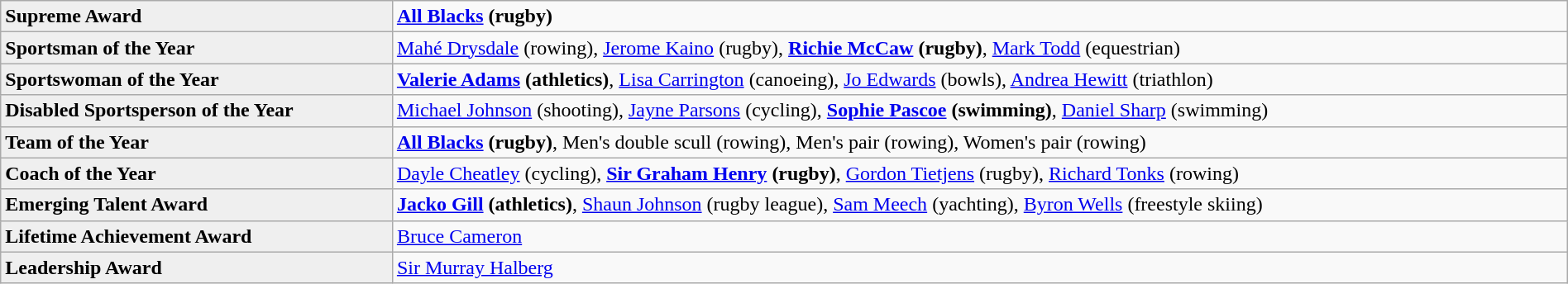<table class=wikitable style="width:100%">
<tr>
<td style="background:#efefef; vertical-align:top;"><strong>Supreme Award</strong></td>
<td><strong><a href='#'>All Blacks</a> (rugby)</strong></td>
</tr>
<tr>
<td style="background:#efefef;"><strong>Sportsman of the Year</strong></td>
<td><a href='#'>Mahé Drysdale</a> (rowing), <a href='#'>Jerome Kaino</a> (rugby), <strong><a href='#'>Richie McCaw</a> (rugby)</strong>, <a href='#'>Mark Todd</a> (equestrian)</td>
</tr>
<tr>
<td style="background:#efefef;"><strong>Sportswoman of the Year</strong></td>
<td><strong><a href='#'>Valerie Adams</a> (athletics)</strong>, <a href='#'>Lisa Carrington</a> (canoeing), <a href='#'>Jo Edwards</a> (bowls), <a href='#'>Andrea Hewitt</a> (triathlon)</td>
</tr>
<tr>
<td style="background:#efefef;"><strong>Disabled Sportsperson of the Year</strong></td>
<td><a href='#'>Michael Johnson</a> (shooting), <a href='#'>Jayne Parsons</a> (cycling), <strong><a href='#'>Sophie Pascoe</a> (swimming)</strong>, <a href='#'>Daniel Sharp</a> (swimming)</td>
</tr>
<tr>
<td style="background:#efefef;"><strong>Team of the Year</strong></td>
<td><strong><a href='#'>All Blacks</a> (rugby)</strong>, Men's double scull (rowing), Men's pair (rowing), Women's pair (rowing)</td>
</tr>
<tr>
<td style="background:#efefef;"><strong>Coach of the Year</strong></td>
<td><a href='#'>Dayle Cheatley</a> (cycling), <strong><a href='#'>Sir Graham Henry</a> (rugby)</strong>, <a href='#'>Gordon Tietjens</a> (rugby), <a href='#'>Richard Tonks</a> (rowing)</td>
</tr>
<tr>
<td style="background:#efefef;"><strong>Emerging Talent Award</strong></td>
<td><strong><a href='#'>Jacko Gill</a> (athletics)</strong>, <a href='#'>Shaun Johnson</a> (rugby league), <a href='#'>Sam Meech</a> (yachting), <a href='#'>Byron Wells</a> (freestyle skiing)</td>
</tr>
<tr>
<td style="background:#efefef; width:25%;"><strong>Lifetime Achievement Award</strong></td>
<td><a href='#'>Bruce Cameron</a></td>
</tr>
<tr>
<td style="background:#efefef; width:25%;"><strong>Leadership Award</strong></td>
<td><a href='#'>Sir Murray Halberg</a></td>
</tr>
</table>
